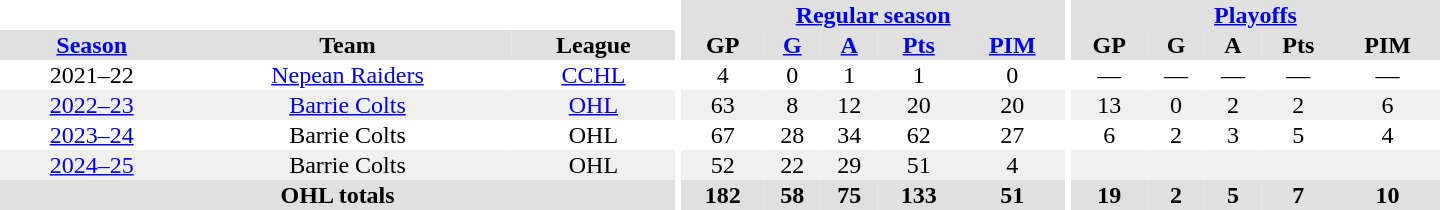<table border="0" cellpadding="1" cellspacing="0" style="text-align:center; width:60em">
<tr bgcolor="#e0e0e0">
<th colspan="3" bgcolor="#ffffff"></th>
<th rowspan="100" bgcolor="#ffffff"></th>
<th colspan="5"><a href='#'>Regular season</a></th>
<th rowspan="100" bgcolor="#ffffff"></th>
<th colspan="5"><a href='#'>Playoffs</a></th>
</tr>
<tr bgcolor="#e0e0e0">
<th><a href='#'>Season</a></th>
<th>Team</th>
<th>League</th>
<th>GP</th>
<th><a href='#'>G</a></th>
<th><a href='#'>A</a></th>
<th><a href='#'>Pts</a></th>
<th><a href='#'>PIM</a></th>
<th>GP</th>
<th>G</th>
<th>A</th>
<th>Pts</th>
<th>PIM</th>
</tr>
<tr>
<td>2021–22</td>
<td><a href='#'>Nepean Raiders</a></td>
<td><a href='#'>CCHL</a></td>
<td>4</td>
<td>0</td>
<td>1</td>
<td>1</td>
<td>0</td>
<td>—</td>
<td>—</td>
<td>—</td>
<td>—</td>
<td>—</td>
</tr>
<tr bgcolor="#f0f0f0">
<td><a href='#'>2022–23</a></td>
<td><a href='#'>Barrie Colts</a></td>
<td><a href='#'>OHL</a></td>
<td>63</td>
<td>8</td>
<td>12</td>
<td>20</td>
<td>20</td>
<td>13</td>
<td>0</td>
<td>2</td>
<td>2</td>
<td>6</td>
</tr>
<tr>
<td><a href='#'>2023–24</a></td>
<td>Barrie Colts</td>
<td>OHL</td>
<td>67</td>
<td>28</td>
<td>34</td>
<td>62</td>
<td>27</td>
<td>6</td>
<td>2</td>
<td>3</td>
<td>5</td>
<td>4</td>
</tr>
<tr bgcolor="#f0f0f0">
<td><a href='#'>2024–25</a></td>
<td>Barrie Colts</td>
<td>OHL</td>
<td>52</td>
<td>22</td>
<td>29</td>
<td>51</td>
<td>4</td>
<td></td>
<td></td>
<td></td>
<td></td>
<td></td>
</tr>
<tr bgcolor="#e0e0e0">
<th colspan="3">OHL totals</th>
<th>182</th>
<th>58</th>
<th>75</th>
<th>133</th>
<th>51</th>
<th>19</th>
<th>2</th>
<th>5</th>
<th>7</th>
<th>10</th>
</tr>
</table>
